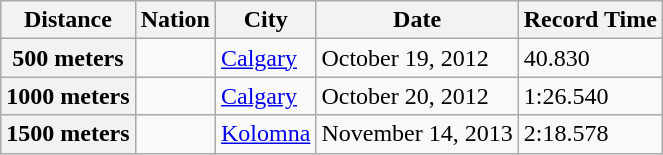<table class="wikitable" border="1">
<tr>
<th>Distance</th>
<th>Nation</th>
<th>City</th>
<th>Date</th>
<th>Record Time</th>
</tr>
<tr>
<th>500 meters</th>
<td></td>
<td><a href='#'>Calgary</a></td>
<td>October 19, 2012</td>
<td>40.830</td>
</tr>
<tr>
<th>1000 meters</th>
<td></td>
<td><a href='#'>Calgary</a></td>
<td>October 20, 2012</td>
<td>1:26.540</td>
</tr>
<tr>
<th>1500 meters</th>
<td></td>
<td><a href='#'>Kolomna</a></td>
<td>November 14, 2013</td>
<td>2:18.578</td>
</tr>
</table>
